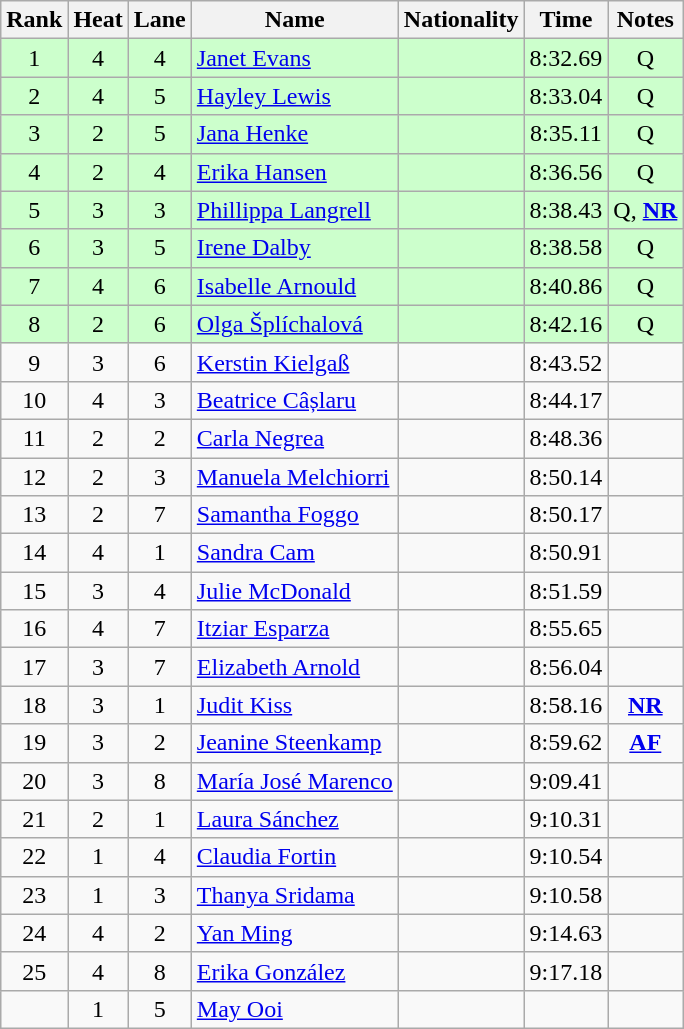<table class="wikitable sortable" style="text-align:center">
<tr>
<th>Rank</th>
<th>Heat</th>
<th>Lane</th>
<th>Name</th>
<th>Nationality</th>
<th>Time</th>
<th>Notes</th>
</tr>
<tr bgcolor=#cfc>
<td>1</td>
<td>4</td>
<td>4</td>
<td align=left><a href='#'>Janet Evans</a></td>
<td align=left></td>
<td>8:32.69</td>
<td>Q</td>
</tr>
<tr bgcolor=#cfc>
<td>2</td>
<td>4</td>
<td>5</td>
<td align=left><a href='#'>Hayley Lewis</a></td>
<td align=left></td>
<td>8:33.04</td>
<td>Q</td>
</tr>
<tr bgcolor=#cfc>
<td>3</td>
<td>2</td>
<td>5</td>
<td align=left><a href='#'>Jana Henke</a></td>
<td align=left></td>
<td>8:35.11</td>
<td>Q</td>
</tr>
<tr bgcolor=#cfc>
<td>4</td>
<td>2</td>
<td>4</td>
<td align=left><a href='#'>Erika Hansen</a></td>
<td align=left></td>
<td>8:36.56</td>
<td>Q</td>
</tr>
<tr bgcolor=#cfc>
<td>5</td>
<td>3</td>
<td>3</td>
<td align=left><a href='#'>Phillippa Langrell</a></td>
<td align=left></td>
<td>8:38.43</td>
<td>Q, <strong><a href='#'>NR</a></strong></td>
</tr>
<tr bgcolor=#cfc>
<td>6</td>
<td>3</td>
<td>5</td>
<td align=left><a href='#'>Irene Dalby</a></td>
<td align=left></td>
<td>8:38.58</td>
<td>Q</td>
</tr>
<tr bgcolor=#cfc>
<td>7</td>
<td>4</td>
<td>6</td>
<td align=left><a href='#'>Isabelle Arnould</a></td>
<td align=left></td>
<td>8:40.86</td>
<td>Q</td>
</tr>
<tr bgcolor=#cfc>
<td>8</td>
<td>2</td>
<td>6</td>
<td align=left><a href='#'>Olga Šplíchalová</a></td>
<td align=left></td>
<td>8:42.16</td>
<td>Q</td>
</tr>
<tr>
<td>9</td>
<td>3</td>
<td>6</td>
<td align=left><a href='#'>Kerstin Kielgaß</a></td>
<td align=left></td>
<td>8:43.52</td>
<td></td>
</tr>
<tr>
<td>10</td>
<td>4</td>
<td>3</td>
<td align=left><a href='#'>Beatrice Câșlaru</a></td>
<td align=left></td>
<td>8:44.17</td>
<td></td>
</tr>
<tr>
<td>11</td>
<td>2</td>
<td>2</td>
<td align=left><a href='#'>Carla Negrea</a></td>
<td align=left></td>
<td>8:48.36</td>
<td></td>
</tr>
<tr>
<td>12</td>
<td>2</td>
<td>3</td>
<td align=left><a href='#'>Manuela Melchiorri</a></td>
<td align=left></td>
<td>8:50.14</td>
<td></td>
</tr>
<tr>
<td>13</td>
<td>2</td>
<td>7</td>
<td align=left><a href='#'>Samantha Foggo</a></td>
<td align=left></td>
<td>8:50.17</td>
<td></td>
</tr>
<tr>
<td>14</td>
<td>4</td>
<td>1</td>
<td align=left><a href='#'>Sandra Cam</a></td>
<td align=left></td>
<td>8:50.91</td>
<td></td>
</tr>
<tr>
<td>15</td>
<td>3</td>
<td>4</td>
<td align=left><a href='#'>Julie McDonald</a></td>
<td align=left></td>
<td>8:51.59</td>
<td></td>
</tr>
<tr>
<td>16</td>
<td>4</td>
<td>7</td>
<td align=left><a href='#'>Itziar Esparza</a></td>
<td align=left></td>
<td>8:55.65</td>
<td></td>
</tr>
<tr>
<td>17</td>
<td>3</td>
<td>7</td>
<td align=left><a href='#'>Elizabeth Arnold</a></td>
<td align=left></td>
<td>8:56.04</td>
<td></td>
</tr>
<tr>
<td>18</td>
<td>3</td>
<td>1</td>
<td align=left><a href='#'>Judit Kiss</a></td>
<td align=left></td>
<td>8:58.16</td>
<td><strong><a href='#'>NR</a></strong></td>
</tr>
<tr>
<td>19</td>
<td>3</td>
<td>2</td>
<td align=left><a href='#'>Jeanine Steenkamp</a></td>
<td align=left></td>
<td>8:59.62</td>
<td><strong><a href='#'>AF</a></strong></td>
</tr>
<tr>
<td>20</td>
<td>3</td>
<td>8</td>
<td align=left><a href='#'>María José Marenco</a></td>
<td align=left></td>
<td>9:09.41</td>
<td></td>
</tr>
<tr>
<td>21</td>
<td>2</td>
<td>1</td>
<td align=left><a href='#'>Laura Sánchez</a></td>
<td align=left></td>
<td>9:10.31</td>
<td></td>
</tr>
<tr>
<td>22</td>
<td>1</td>
<td>4</td>
<td align=left><a href='#'>Claudia Fortin</a></td>
<td align=left></td>
<td>9:10.54</td>
<td></td>
</tr>
<tr>
<td>23</td>
<td>1</td>
<td>3</td>
<td align=left><a href='#'>Thanya Sridama</a></td>
<td align=left></td>
<td>9:10.58</td>
<td></td>
</tr>
<tr>
<td>24</td>
<td>4</td>
<td>2</td>
<td align=left><a href='#'>Yan Ming</a></td>
<td align=left></td>
<td>9:14.63</td>
<td></td>
</tr>
<tr>
<td>25</td>
<td>4</td>
<td>8</td>
<td align=left><a href='#'>Erika González</a></td>
<td align=left></td>
<td>9:17.18</td>
<td></td>
</tr>
<tr>
<td></td>
<td>1</td>
<td>5</td>
<td align=left><a href='#'>May Ooi</a></td>
<td align=left></td>
<td></td>
<td></td>
</tr>
</table>
